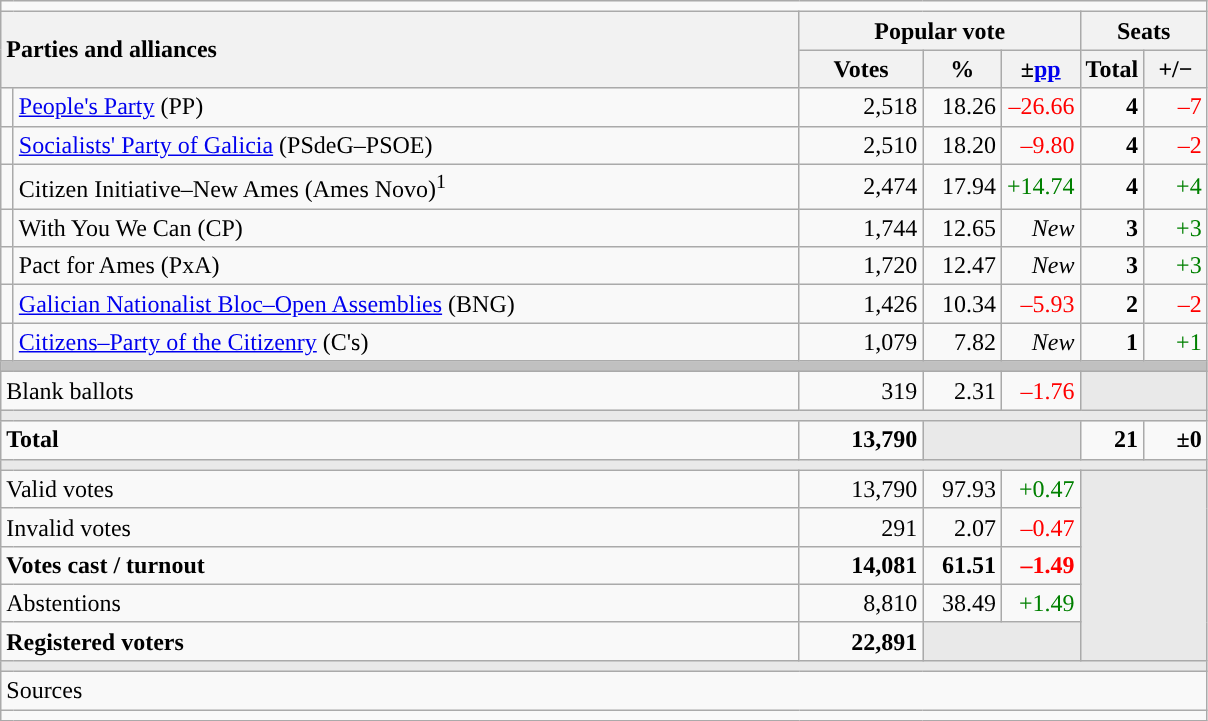<table class="wikitable" style="text-align:right;">
<tr>
<td colspan="7"></td>
</tr>
<tr>
<th style="text-align:left;" rowspan="2" colspan="2" width="525">Parties and alliances</th>
<th colspan="3">Popular vote</th>
<th colspan="2">Seats</th>
</tr>
<tr>
<th width="75">Votes</th>
<th width="45">%</th>
<th width="45">±<a href='#'>pp</a></th>
<th width="35">Total</th>
<th width="35">+/−</th>
</tr>
<tr>
<td width="1" style="color:inherit;background:"></td>
<td align="left"><a href='#'>People's Party</a> (PP)</td>
<td>2,518</td>
<td>18.26</td>
<td style="color:red;">–26.66</td>
<td><strong>4</strong></td>
<td style="color:red;">–7</td>
</tr>
<tr>
<td style="color:inherit;background:"></td>
<td align="left"><a href='#'>Socialists' Party of Galicia</a> (PSdeG–PSOE)</td>
<td>2,510</td>
<td>18.20</td>
<td style="color:red;">–9.80</td>
<td><strong>4</strong></td>
<td style="color:red;">–2</td>
</tr>
<tr>
<td style="color:inherit;background:"></td>
<td align="left">Citizen Initiative–New Ames (Ames Novo)<sup>1</sup></td>
<td>2,474</td>
<td>17.94</td>
<td style="color:green;">+14.74</td>
<td><strong>4</strong></td>
<td style="color:green;">+4</td>
</tr>
<tr>
<td style="color:inherit;background:"></td>
<td align="left">With You We Can (CP)</td>
<td>1,744</td>
<td>12.65</td>
<td><em>New</em></td>
<td><strong>3</strong></td>
<td style="color:green;">+3</td>
</tr>
<tr>
<td style="color:inherit;background:"></td>
<td align="left">Pact for Ames (PxA)</td>
<td>1,720</td>
<td>12.47</td>
<td><em>New</em></td>
<td><strong>3</strong></td>
<td style="color:green;">+3</td>
</tr>
<tr>
<td style="color:inherit;background:"></td>
<td align="left"><a href='#'>Galician Nationalist Bloc–Open Assemblies</a> (BNG)</td>
<td>1,426</td>
<td>10.34</td>
<td style="color:red;">–5.93</td>
<td><strong>2</strong></td>
<td style="color:red;">–2</td>
</tr>
<tr>
<td style="color:inherit;background:"></td>
<td align="left"><a href='#'>Citizens–Party of the Citizenry</a> (C's)</td>
<td>1,079</td>
<td>7.82</td>
<td><em>New</em></td>
<td><strong>1</strong></td>
<td style="color:green;">+1</td>
</tr>
<tr>
<td colspan="7" bgcolor="#C0C0C0"></td>
</tr>
<tr>
<td align="left" colspan="2">Blank ballots</td>
<td>319</td>
<td>2.31</td>
<td style="color:red;">–1.76</td>
<td bgcolor="#E9E9E9" colspan="2"></td>
</tr>
<tr>
<td colspan="7" bgcolor="#E9E9E9"></td>
</tr>
<tr style="font-weight:bold;">
<td align="left" colspan="2">Total</td>
<td>13,790</td>
<td bgcolor="#E9E9E9" colspan="2"></td>
<td>21</td>
<td>±0</td>
</tr>
<tr>
<td colspan="7" bgcolor="#E9E9E9"></td>
</tr>
<tr>
<td align="left" colspan="2">Valid votes</td>
<td>13,790</td>
<td>97.93</td>
<td style="color:green;">+0.47</td>
<td bgcolor="#E9E9E9" colspan="2" rowspan="5"></td>
</tr>
<tr>
<td align="left" colspan="2">Invalid votes</td>
<td>291</td>
<td>2.07</td>
<td style="color:red;">–0.47</td>
</tr>
<tr style="font-weight:bold;">
<td align="left" colspan="2">Votes cast / turnout</td>
<td>14,081</td>
<td>61.51</td>
<td style="color:red;">–1.49</td>
</tr>
<tr>
<td align="left" colspan="2">Abstentions</td>
<td>8,810</td>
<td>38.49</td>
<td style="color:green;">+1.49</td>
</tr>
<tr style="font-weight:bold;">
<td align="left" colspan="2">Registered voters</td>
<td>22,891</td>
<td bgcolor="#E9E9E9" colspan="2"></td>
</tr>
<tr>
<td colspan="7" bgcolor="#E9E9E9"></td>
</tr>
<tr>
<td align="left" colspan="7">Sources</td>
</tr>
<tr>
<td colspan="7" style="text-align:left; max-width:790px;"></td>
</tr>
</table>
